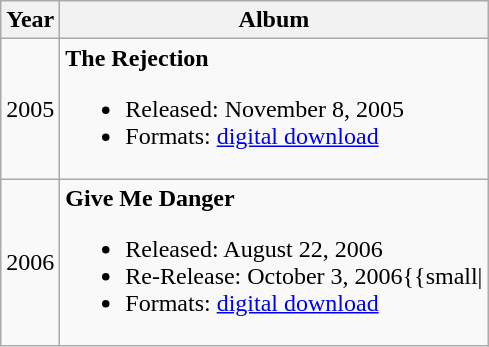<table class="wikitable">
<tr>
<th>Year</th>
<th>Album</th>
</tr>
<tr>
<td>2005</td>
<td><strong>The Rejection</strong><br><ul><li>Released: November 8, 2005</li><li>Formats: <a href='#'>digital download</a></li></ul></td>
</tr>
<tr>
<td>2006</td>
<td><strong>Give Me Danger</strong><br><ul><li>Released: August 22, 2006</li><li>Re-Release: October 3, 2006{{small|</li><li>Formats: <a href='#'>digital download</a></li></ul></td>
</tr>
</table>
